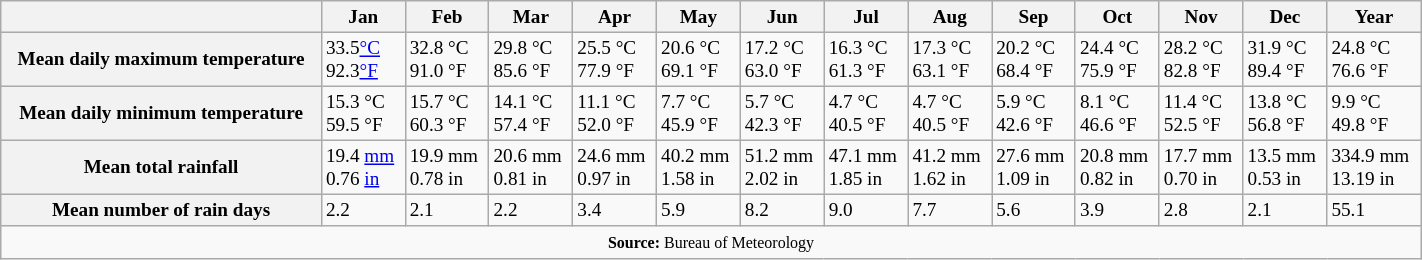<table class="wikitable" style="width: 75%; margin: 0 auto 0 auto; font-size:80%;">
<tr>
<th></th>
<th>Jan</th>
<th>Feb</th>
<th>Mar</th>
<th>Apr</th>
<th>May</th>
<th>Jun</th>
<th>Jul</th>
<th>Aug</th>
<th>Sep</th>
<th>Oct</th>
<th>Nov</th>
<th>Dec</th>
<th>Year</th>
</tr>
<tr>
<th>Mean daily maximum temperature</th>
<td>33.5<a href='#'>°C</a><br>92.3<a href='#'>°F</a></td>
<td>32.8 °C<br>91.0 °F</td>
<td>29.8 °C<br>85.6 °F</td>
<td>25.5 °C<br>77.9 °F</td>
<td>20.6 °C<br>69.1 °F</td>
<td>17.2 °C<br>63.0 °F</td>
<td>16.3 °C<br>61.3 °F</td>
<td>17.3 °C<br>63.1 °F</td>
<td>20.2 °C<br>68.4 °F</td>
<td>24.4 °C<br>75.9 °F</td>
<td>28.2 °C<br>82.8 °F</td>
<td>31.9 °C<br>89.4 °F</td>
<td>24.8 °C<br>76.6 °F</td>
</tr>
<tr>
<th>Mean daily minimum temperature</th>
<td>15.3 °C<br>59.5 °F</td>
<td>15.7 °C<br>60.3 °F</td>
<td>14.1 °C<br>57.4 °F</td>
<td>11.1 °C<br>52.0 °F</td>
<td>7.7 °C<br>45.9 °F</td>
<td>5.7 °C<br>42.3 °F</td>
<td>4.7 °C<br>40.5 °F</td>
<td>4.7 °C<br>40.5 °F</td>
<td>5.9 °C<br>42.6 °F</td>
<td>8.1 °C<br>46.6 °F</td>
<td>11.4 °C<br>52.5 °F</td>
<td>13.8 °C<br>56.8 °F</td>
<td>9.9 °C<br>49.8 °F</td>
</tr>
<tr>
<th>Mean total rainfall</th>
<td>19.4 <a href='#'>mm</a><br>0.76 <a href='#'>in</a></td>
<td>19.9 mm<br>0.78 in</td>
<td>20.6 mm<br>0.81 in</td>
<td>24.6 mm<br>0.97 in</td>
<td>40.2 mm<br>1.58 in</td>
<td>51.2 mm<br>2.02 in</td>
<td>47.1 mm<br>1.85 in</td>
<td>41.2 mm<br>1.62 in</td>
<td>27.6 mm<br>1.09 in</td>
<td>20.8 mm<br>0.82 in</td>
<td>17.7 mm<br>0.70 in</td>
<td>13.5 mm<br>0.53 in</td>
<td>334.9 mm<br>13.19 in</td>
</tr>
<tr>
<th>Mean number of rain days</th>
<td>2.2</td>
<td>2.1</td>
<td>2.2</td>
<td>3.4</td>
<td>5.9</td>
<td>8.2</td>
<td>9.0</td>
<td>7.7</td>
<td>5.6</td>
<td>3.9</td>
<td>2.8</td>
<td>2.1</td>
<td>55.1</td>
</tr>
<tr>
<td colspan="15" style="text-align: center;"><small><strong>Source:</strong> Bureau of Meteorology</small></td>
</tr>
</table>
